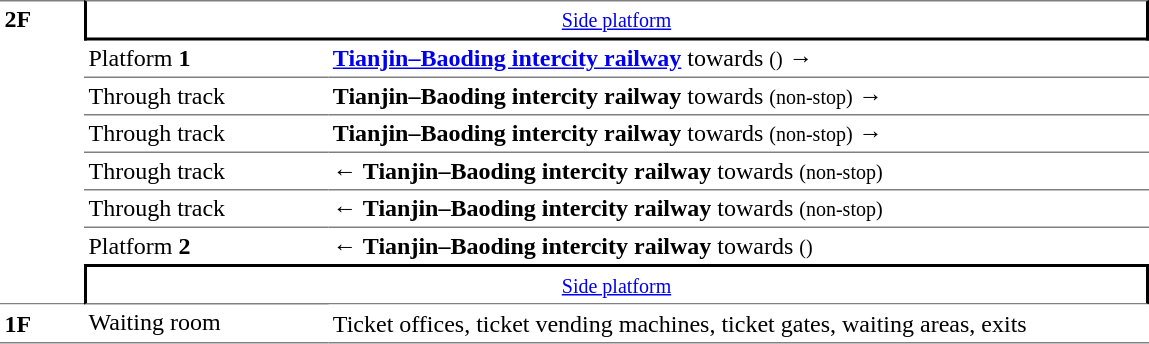<table table border=0 cellspacing=0 cellpadding=3>
<tr>
<td style="border-bottom:solid 1px gray;border-top:solid 1px grey;" width=50 rowspan=8 valign=top><strong>2F</strong></td>
<td style="border-top:solid 1px gray;border-right:solid 2px black;border-left:solid 2px black;border-bottom:solid 2px black;text-align:center;" width=700 colspan=2><small><a href='#'>Side platform</a></small></td>
</tr>
<tr>
<td style="border-bottom:solid 1px gray;">Platform <strong>1</strong></td>
<td style="border-bottom:solid 1px gray;"> <strong><a href='#'>Tianjin–Baoding intercity railway</a></strong> towards  <small>()</small> →</td>
</tr>
<tr>
<td style="border-bottom:solid 1px gray;">Through track</td>
<td style="border-bottom:solid 1px gray;"> <strong>Tianjin–Baoding intercity railway</strong> towards  <small>(non-stop)</small> →</td>
</tr>
<tr>
<td style="border-bottom:solid 1px gray;">Through track</td>
<td style="border-bottom:solid 1px gray;"> <strong>Tianjin–Baoding intercity railway</strong> towards  <small>(non-stop)</small> →</td>
</tr>
<tr>
<td style="border-bottom:solid 1px gray;">Through track</td>
<td style="border-bottom:solid 1px gray;">← <strong>Tianjin–Baoding intercity railway</strong> towards  <small>(non-stop)</small></td>
</tr>
<tr>
<td style="border-bottom:solid 1px gray;">Through track</td>
<td style="border-bottom:solid 1px gray;">← <strong>Tianjin–Baoding intercity railway</strong> towards  <small>(non-stop)</small></td>
</tr>
<tr>
<td>Platform <strong>2</strong></td>
<td>← <strong>Tianjin–Baoding intercity railway</strong> towards  <small>()</small></td>
</tr>
<tr>
<td style="border-top:solid 2px black;border-right:solid 2px black;border-left:solid 2px black;border-bottom:solid 1px gray;text-align:center;" colspan=2><small><a href='#'>Side platform</a></small></td>
</tr>
<tr>
<td style="border-bottom:solid 1px gray;border-top:solid 1px white;" valign=top><strong>1F</strong></td>
<td style="border-bottom:solid 1px gray;" width=100 valign=top>Waiting room</td>
<td style="border-top:solid 1px white;border-bottom:solid 1px gray;" width=350 valign=top>Ticket offices, ticket vending machines, ticket gates, waiting areas, exits</td>
</tr>
</table>
